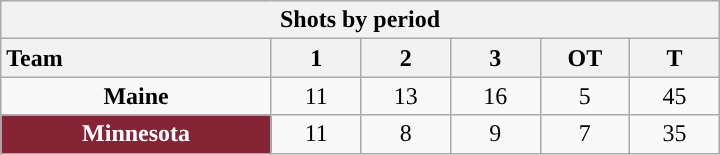<table class="wikitable" style="width:30em; text-align:right;">
<tr>
<th colspan=6>Shots by period</th>
</tr>
<tr>
<th style="width:10em; text-align:left;">Team</th>
<th style="width:3em;">1</th>
<th style="width:3em;">2</th>
<th style="width:3em;">3</th>
<th style="width:3em;">OT</th>
<th style="width:3em;">T</th>
</tr>
<tr>
<td align=center><strong>Maine</strong></td>
<td align=center>11</td>
<td align=center>13</td>
<td align=center>16</td>
<td align=center>5</td>
<td align=center>45</td>
</tr>
<tr>
<td align=center style="color:white; background:#862334; "><strong>Minnesota</strong></td>
<td align=center>11</td>
<td align=center>8</td>
<td align=center>9</td>
<td align=center>7</td>
<td align=center>35</td>
</tr>
</table>
